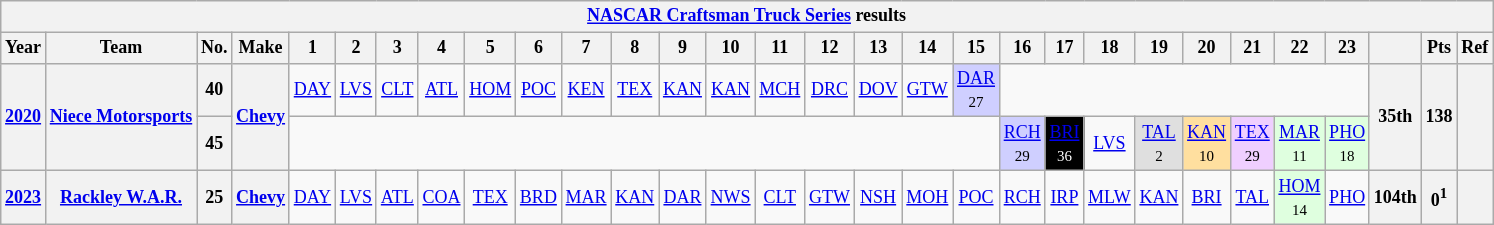<table class="wikitable" style="text-align:center; font-size:75%">
<tr>
<th colspan=45><a href='#'>NASCAR Craftsman Truck Series</a> results</th>
</tr>
<tr>
<th>Year</th>
<th>Team</th>
<th>No.</th>
<th>Make</th>
<th>1</th>
<th>2</th>
<th>3</th>
<th>4</th>
<th>5</th>
<th>6</th>
<th>7</th>
<th>8</th>
<th>9</th>
<th>10</th>
<th>11</th>
<th>12</th>
<th>13</th>
<th>14</th>
<th>15</th>
<th>16</th>
<th>17</th>
<th>18</th>
<th>19</th>
<th>20</th>
<th>21</th>
<th>22</th>
<th>23</th>
<th></th>
<th>Pts</th>
<th>Ref</th>
</tr>
<tr>
<th rowspan=2><a href='#'>2020</a></th>
<th rowspan=2><a href='#'>Niece Motorsports</a></th>
<th>40</th>
<th rowspan=2><a href='#'>Chevy</a></th>
<td><a href='#'>DAY</a></td>
<td><a href='#'>LVS</a></td>
<td><a href='#'>CLT</a></td>
<td><a href='#'>ATL</a></td>
<td><a href='#'>HOM</a></td>
<td><a href='#'>POC</a></td>
<td><a href='#'>KEN</a></td>
<td><a href='#'>TEX</a></td>
<td><a href='#'>KAN</a></td>
<td><a href='#'>KAN</a></td>
<td><a href='#'>MCH</a></td>
<td><a href='#'>DRC</a></td>
<td><a href='#'>DOV</a></td>
<td><a href='#'>GTW</a></td>
<td style="background:#CFCFFF;"><a href='#'>DAR</a><br><small>27</small></td>
<td colspan=8></td>
<th rowspan=2>35th</th>
<th rowspan=2>138</th>
<th rowspan=2></th>
</tr>
<tr>
<th>45</th>
<td colspan=15></td>
<td style="background:#CFCFFF;"><a href='#'>RCH</a><br><small>29</small></td>
<td style="background:#000000;color:white;"><a href='#'><span>BRI</span></a><br><small>36</small></td>
<td><a href='#'>LVS</a></td>
<td style="background:#DFDFDF;"><a href='#'>TAL</a><br><small>2</small></td>
<td style="background:#FFDF9F;"><a href='#'>KAN</a><br><small>10</small></td>
<td style="background:#EFCFFF;"><a href='#'>TEX</a><br><small>29</small></td>
<td style="background:#DFFFDF;"><a href='#'>MAR</a><br><small>11</small></td>
<td style="background:#DFFFDF;"><a href='#'>PHO</a><br><small>18</small></td>
</tr>
<tr>
<th><a href='#'>2023</a></th>
<th><a href='#'>Rackley W.A.R.</a></th>
<th>25</th>
<th><a href='#'>Chevy</a></th>
<td><a href='#'>DAY</a></td>
<td><a href='#'>LVS</a></td>
<td><a href='#'>ATL</a></td>
<td><a href='#'>COA</a></td>
<td><a href='#'>TEX</a></td>
<td><a href='#'>BRD</a></td>
<td><a href='#'>MAR</a></td>
<td><a href='#'>KAN</a></td>
<td><a href='#'>DAR</a></td>
<td><a href='#'>NWS</a></td>
<td><a href='#'>CLT</a></td>
<td><a href='#'>GTW</a></td>
<td><a href='#'>NSH</a></td>
<td><a href='#'>MOH</a></td>
<td><a href='#'>POC</a></td>
<td><a href='#'>RCH</a></td>
<td><a href='#'>IRP</a></td>
<td><a href='#'>MLW</a></td>
<td><a href='#'>KAN</a></td>
<td><a href='#'>BRI</a></td>
<td><a href='#'>TAL</a></td>
<td style="background:#DFFFDF;"><a href='#'>HOM</a><br><small>14</small></td>
<td><a href='#'>PHO</a></td>
<th>104th</th>
<th>0<sup>1</sup></th>
<th></th>
</tr>
</table>
